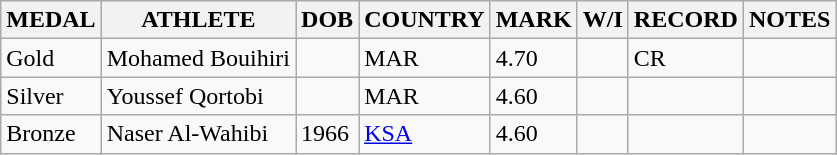<table class="wikitable">
<tr>
<th>MEDAL</th>
<th>ATHLETE</th>
<th>DOB</th>
<th>COUNTRY</th>
<th>MARK</th>
<th>W/I</th>
<th>RECORD</th>
<th>NOTES</th>
</tr>
<tr>
<td>Gold</td>
<td>Mohamed Bouihiri</td>
<td></td>
<td>MAR</td>
<td>4.70</td>
<td></td>
<td>CR</td>
<td></td>
</tr>
<tr>
<td>Silver</td>
<td>Youssef Qortobi</td>
<td></td>
<td>MAR</td>
<td>4.60</td>
<td></td>
<td></td>
<td></td>
</tr>
<tr>
<td>Bronze</td>
<td>Naser Al-Wahibi</td>
<td>1966</td>
<td><a href='#'>KSA</a></td>
<td>4.60</td>
<td></td>
<td></td>
<td></td>
</tr>
</table>
